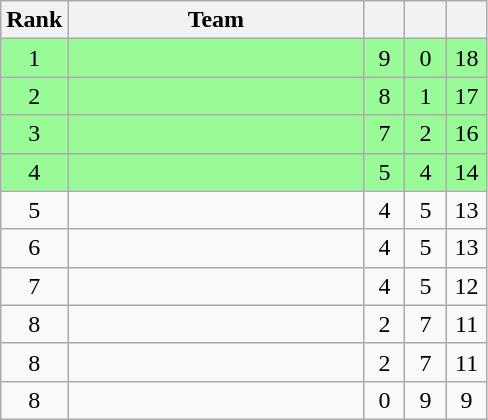<table class="wikitable" style="text-align:center">
<tr>
<th>Rank</th>
<th style="width:190px;">Team</th>
<th width=20px></th>
<th width=20px></th>
<th width=20px></th>
</tr>
<tr bgcolor=98fb98>
<td>1</td>
<td align="left"></td>
<td>9</td>
<td>0</td>
<td>18</td>
</tr>
<tr bgcolor=98fb98>
<td>2</td>
<td align="left"></td>
<td>8</td>
<td>1</td>
<td>17</td>
</tr>
<tr bgcolor=98fb98>
<td>3</td>
<td align="left"><strong></strong></td>
<td>7</td>
<td>2</td>
<td>16</td>
</tr>
<tr bgcolor=98fb98>
<td>4</td>
<td align="left"></td>
<td>5</td>
<td>4</td>
<td>14</td>
</tr>
<tr bgcolor=>
<td>5</td>
<td align="left"></td>
<td>4</td>
<td>5</td>
<td>13</td>
</tr>
<tr>
<td>6</td>
<td align="left"></td>
<td>4</td>
<td>5</td>
<td>13</td>
</tr>
<tr>
<td>7</td>
<td align="left"></td>
<td>4</td>
<td>5</td>
<td>12</td>
</tr>
<tr>
<td>8</td>
<td align="left"></td>
<td>2</td>
<td>7</td>
<td>11</td>
</tr>
<tr>
<td>8</td>
<td align="left"></td>
<td>2</td>
<td>7</td>
<td>11</td>
</tr>
<tr>
<td>8</td>
<td align="left"></td>
<td>0</td>
<td>9</td>
<td>9</td>
</tr>
</table>
